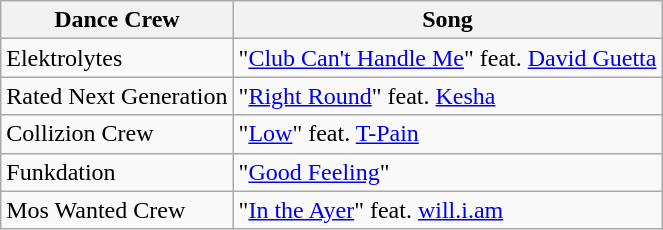<table class="wikitable">
<tr>
<th>Dance Crew</th>
<th>Song</th>
</tr>
<tr>
<td>Elektrolytes</td>
<td>"<a href='#'>Club Can't Handle Me</a>" feat. <a href='#'>David Guetta</a></td>
</tr>
<tr>
<td>Rated Next Generation</td>
<td>"<a href='#'>Right Round</a>" feat. <a href='#'>Kesha</a></td>
</tr>
<tr>
<td>Collizion Crew</td>
<td>"<a href='#'>Low</a>" feat. <a href='#'>T-Pain</a></td>
</tr>
<tr>
<td>Funkdation</td>
<td>"<a href='#'>Good Feeling</a>"</td>
</tr>
<tr>
<td>Mos Wanted Crew</td>
<td>"<a href='#'>In the Ayer</a>" feat. <a href='#'>will.i.am</a></td>
</tr>
</table>
